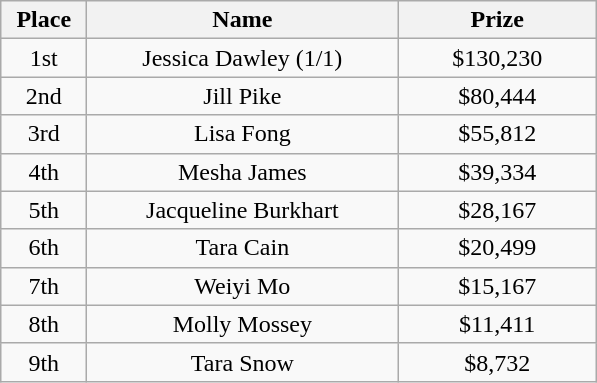<table class="wikitable">
<tr>
<th width="50">Place</th>
<th width="200">Name</th>
<th width="125">Prize</th>
</tr>
<tr>
<td align = "center">1st</td>
<td align = "center">Jessica Dawley (1/1)</td>
<td align = "center">$130,230</td>
</tr>
<tr>
<td align = "center">2nd</td>
<td align = "center">Jill Pike</td>
<td align = "center">$80,444</td>
</tr>
<tr>
<td align = "center">3rd</td>
<td align = "center">Lisa Fong</td>
<td align = "center">$55,812</td>
</tr>
<tr>
<td align = "center">4th</td>
<td align = "center">Mesha James</td>
<td align = "center">$39,334</td>
</tr>
<tr>
<td align = "center">5th</td>
<td align = "center">Jacqueline Burkhart</td>
<td align = "center">$28,167</td>
</tr>
<tr>
<td align = "center">6th</td>
<td align = "center">Tara Cain</td>
<td align = "center">$20,499</td>
</tr>
<tr>
<td align = "center">7th</td>
<td align = "center">Weiyi Mo</td>
<td align = "center">$15,167</td>
</tr>
<tr>
<td align = "center">8th</td>
<td align = "center">Molly Mossey</td>
<td align = "center">$11,411</td>
</tr>
<tr>
<td align = "center">9th</td>
<td align = "center">Tara Snow</td>
<td align = "center">$8,732</td>
</tr>
</table>
